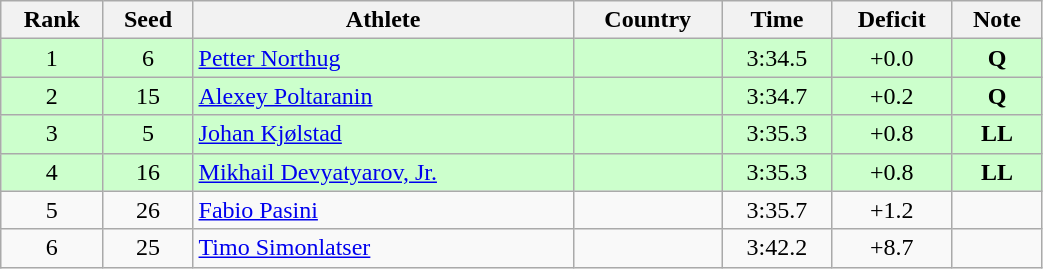<table class="wikitable sortable" style="text-align:center" width=55%>
<tr>
<th>Rank</th>
<th>Seed</th>
<th>Athlete</th>
<th>Country</th>
<th>Time</th>
<th>Deficit</th>
<th>Note</th>
</tr>
<tr bgcolor="#ccffcc">
<td>1</td>
<td>6</td>
<td align="left"><a href='#'>Petter Northug</a></td>
<td align="left"></td>
<td>3:34.5</td>
<td>+0.0</td>
<td><strong>Q</strong></td>
</tr>
<tr bgcolor="#ccffcc">
<td>2</td>
<td>15</td>
<td align="left"><a href='#'>Alexey Poltaranin</a></td>
<td align="left"></td>
<td>3:34.7</td>
<td>+0.2</td>
<td><strong>Q</strong></td>
</tr>
<tr bgcolor="#ccffcc">
<td>3</td>
<td>5</td>
<td align="left"><a href='#'>Johan Kjølstad</a></td>
<td align="left"></td>
<td>3:35.3</td>
<td>+0.8</td>
<td><strong>LL</strong></td>
</tr>
<tr bgcolor="#ccffcc">
<td>4</td>
<td>16</td>
<td align="left"><a href='#'>Mikhail Devyatyarov, Jr.</a></td>
<td align="left"></td>
<td>3:35.3</td>
<td>+0.8</td>
<td><strong>LL</strong></td>
</tr>
<tr>
<td>5</td>
<td>26</td>
<td align="left"><a href='#'>Fabio Pasini</a></td>
<td align="left"></td>
<td>3:35.7</td>
<td>+1.2</td>
<td></td>
</tr>
<tr>
<td>6</td>
<td>25</td>
<td align="left"><a href='#'>Timo Simonlatser</a></td>
<td align="left"></td>
<td>3:42.2</td>
<td>+8.7</td>
<td></td>
</tr>
</table>
